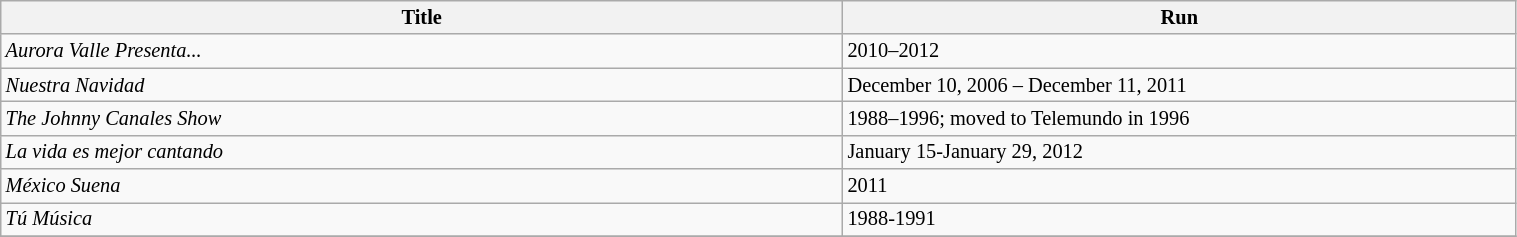<table class="wikitable sortable" style="width:80%; font-size:85%;">
<tr>
<th style="width:25%;">Title</th>
<th style="width:20%;">Run</th>
</tr>
<tr>
<td><em>Aurora Valle Presenta...</em></td>
<td>2010–2012</td>
</tr>
<tr>
<td><em>Nuestra Navidad</em></td>
<td>December 10, 2006 – December 11, 2011</td>
</tr>
<tr>
<td><em>The Johnny Canales Show</em></td>
<td>1988–1996; moved to Telemundo in 1996</td>
</tr>
<tr>
<td><em>La vida es mejor cantando</em></td>
<td>January 15-January 29, 2012</td>
</tr>
<tr>
<td><em>México Suena</em></td>
<td>2011</td>
</tr>
<tr>
<td><em>Tú Música</em></td>
<td>1988-1991</td>
</tr>
<tr>
</tr>
</table>
